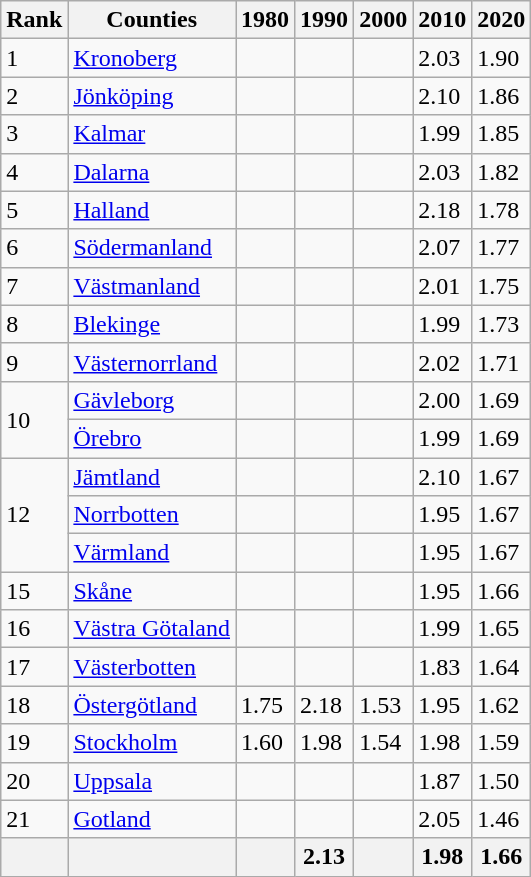<table class="wikitable sortable">
<tr>
<th>Rank</th>
<th>Counties</th>
<th>1980</th>
<th>1990</th>
<th>2000</th>
<th>2010</th>
<th>2020</th>
</tr>
<tr>
<td>1</td>
<td><a href='#'>Kronoberg</a></td>
<td></td>
<td></td>
<td></td>
<td>2.03</td>
<td>1.90</td>
</tr>
<tr>
<td>2</td>
<td><a href='#'>Jönköping</a></td>
<td></td>
<td></td>
<td></td>
<td>2.10</td>
<td>1.86</td>
</tr>
<tr>
<td>3</td>
<td><a href='#'>Kalmar</a></td>
<td></td>
<td></td>
<td></td>
<td>1.99</td>
<td>1.85</td>
</tr>
<tr>
<td>4</td>
<td><a href='#'>Dalarna</a></td>
<td></td>
<td></td>
<td></td>
<td>2.03</td>
<td>1.82</td>
</tr>
<tr>
<td>5</td>
<td><a href='#'>Halland</a></td>
<td></td>
<td></td>
<td></td>
<td>2.18</td>
<td>1.78</td>
</tr>
<tr>
<td>6</td>
<td><a href='#'>Södermanland</a></td>
<td></td>
<td></td>
<td></td>
<td>2.07</td>
<td>1.77</td>
</tr>
<tr>
<td>7</td>
<td><a href='#'>Västmanland</a></td>
<td></td>
<td></td>
<td></td>
<td>2.01</td>
<td>1.75</td>
</tr>
<tr>
<td>8</td>
<td><a href='#'>Blekinge</a></td>
<td></td>
<td></td>
<td></td>
<td>1.99</td>
<td>1.73</td>
</tr>
<tr>
<td>9</td>
<td><a href='#'>Västernorrland</a></td>
<td></td>
<td></td>
<td></td>
<td>2.02</td>
<td>1.71</td>
</tr>
<tr>
<td rowspan="2">10</td>
<td><a href='#'>Gävleborg</a></td>
<td></td>
<td></td>
<td></td>
<td>2.00</td>
<td>1.69</td>
</tr>
<tr>
<td><a href='#'>Örebro</a></td>
<td></td>
<td></td>
<td></td>
<td>1.99</td>
<td>1.69</td>
</tr>
<tr>
<td rowspan="3">12</td>
<td><a href='#'>Jämtland</a></td>
<td></td>
<td></td>
<td></td>
<td>2.10</td>
<td>1.67</td>
</tr>
<tr>
<td><a href='#'>Norrbotten</a></td>
<td></td>
<td></td>
<td></td>
<td>1.95</td>
<td>1.67</td>
</tr>
<tr>
<td><a href='#'>Värmland</a></td>
<td></td>
<td></td>
<td></td>
<td>1.95</td>
<td>1.67</td>
</tr>
<tr>
<td>15</td>
<td><a href='#'>Skåne</a></td>
<td></td>
<td></td>
<td></td>
<td>1.95</td>
<td>1.66</td>
</tr>
<tr>
<td>16</td>
<td><a href='#'>Västra Götaland</a></td>
<td></td>
<td></td>
<td></td>
<td>1.99</td>
<td>1.65</td>
</tr>
<tr>
<td>17</td>
<td><a href='#'>Västerbotten</a></td>
<td></td>
<td></td>
<td></td>
<td>1.83</td>
<td>1.64</td>
</tr>
<tr>
<td>18</td>
<td><a href='#'>Östergötland</a></td>
<td>1.75</td>
<td>2.18</td>
<td>1.53</td>
<td>1.95</td>
<td>1.62</td>
</tr>
<tr>
<td>19</td>
<td><a href='#'>Stockholm</a></td>
<td>1.60</td>
<td>1.98</td>
<td>1.54</td>
<td>1.98</td>
<td>1.59</td>
</tr>
<tr>
<td>20</td>
<td><a href='#'>Uppsala</a></td>
<td></td>
<td></td>
<td></td>
<td>1.87</td>
<td>1.50</td>
</tr>
<tr>
<td>21</td>
<td><a href='#'>Gotland</a></td>
<td></td>
<td></td>
<td></td>
<td>2.05</td>
<td>1.46</td>
</tr>
<tr>
<th></th>
<th></th>
<th></th>
<th>2.13</th>
<th></th>
<th>1.98</th>
<th>1.66</th>
</tr>
</table>
